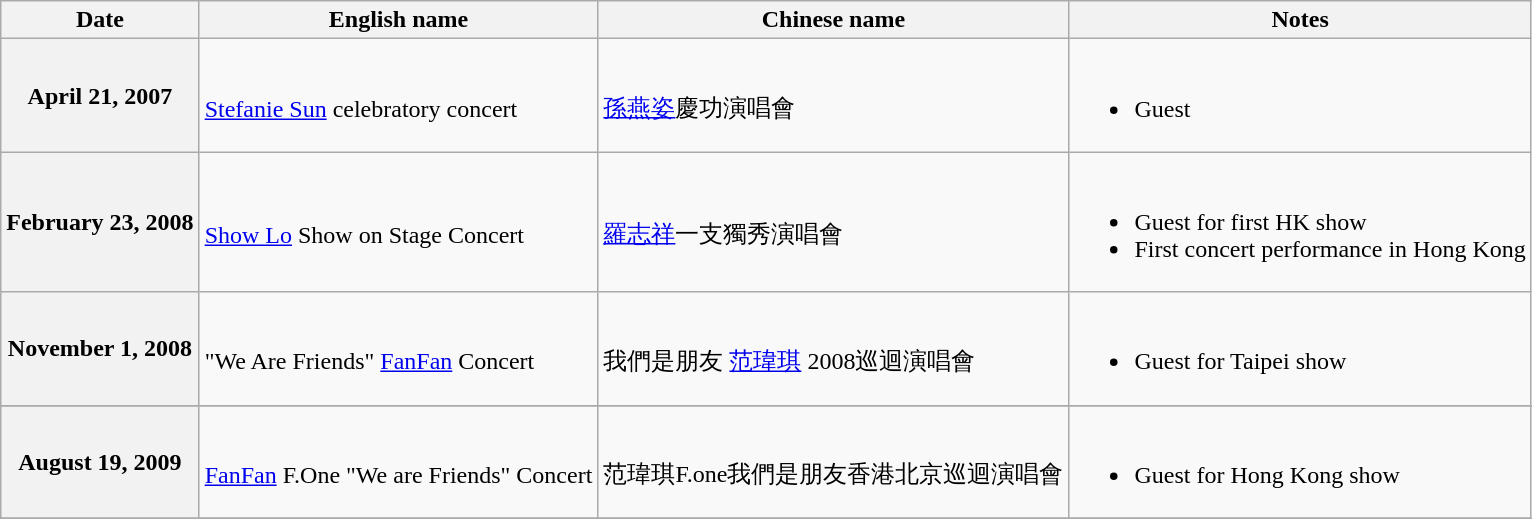<table class="wikitable">
<tr>
<th>Date</th>
<th>English name</th>
<th>Chinese name</th>
<th>Notes</th>
</tr>
<tr>
<th>April 21, 2007</th>
<td><br><a href='#'>Stefanie Sun</a> celebratory concert</td>
<td><br><a href='#'>孫燕姿</a>慶功演唱會</td>
<td><br><ul><li>Guest</li></ul></td>
</tr>
<tr>
<th>February 23, 2008</th>
<td><br><a href='#'>Show Lo</a> Show on Stage Concert</td>
<td><br><a href='#'>羅志祥</a>一支獨秀演唱會</td>
<td><br><ul><li>Guest for first HK show</li><li>First concert performance in Hong Kong</li></ul></td>
</tr>
<tr>
<th>November 1, 2008</th>
<td><br>"We Are Friends" <a href='#'>FanFan</a> Concert</td>
<td><br>我們是朋友 <a href='#'>范瑋琪</a> 2008巡迴演唱會</td>
<td><br><ul><li>Guest for Taipei show</li></ul></td>
</tr>
<tr>
</tr>
<tr>
<th>August 19, 2009</th>
<td><br><a href='#'>FanFan</a> F.One "We are Friends"  Concert</td>
<td><br>范瑋琪F.one我們是朋友香港北京巡迴演唱會</td>
<td><br><ul><li>Guest for Hong Kong show</li></ul></td>
</tr>
<tr>
</tr>
</table>
